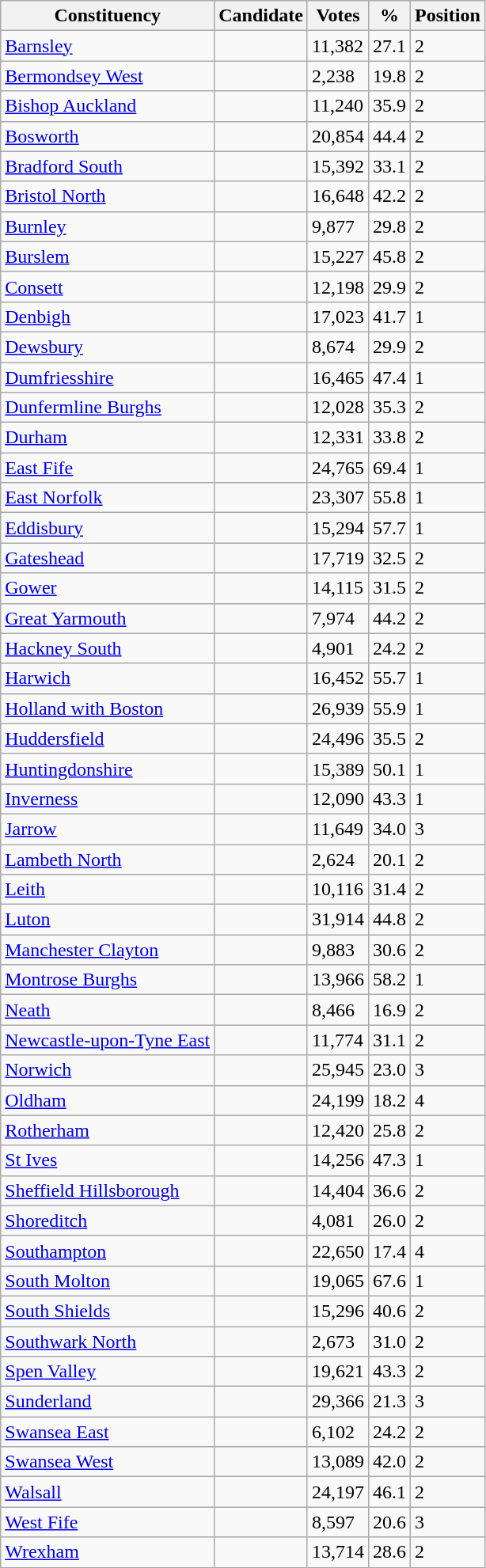<table class="wikitable sortable">
<tr>
<th>Constituency</th>
<th>Candidate</th>
<th>Votes</th>
<th>%</th>
<th>Position</th>
</tr>
<tr>
<td><a href='#'>Barnsley</a></td>
<td></td>
<td>11,382</td>
<td>27.1</td>
<td>2</td>
</tr>
<tr>
<td><a href='#'>Bermondsey West</a></td>
<td></td>
<td>2,238</td>
<td>19.8</td>
<td>2</td>
</tr>
<tr>
<td><a href='#'>Bishop Auckland</a></td>
<td></td>
<td>11,240</td>
<td>35.9</td>
<td>2</td>
</tr>
<tr>
<td><a href='#'>Bosworth</a></td>
<td></td>
<td>20,854</td>
<td>44.4</td>
<td>2</td>
</tr>
<tr>
<td><a href='#'>Bradford South</a></td>
<td></td>
<td>15,392</td>
<td>33.1</td>
<td>2</td>
</tr>
<tr>
<td><a href='#'>Bristol North</a></td>
<td></td>
<td>16,648</td>
<td>42.2</td>
<td>2</td>
</tr>
<tr>
<td><a href='#'>Burnley</a></td>
<td></td>
<td>9,877</td>
<td>29.8</td>
<td>2</td>
</tr>
<tr>
<td><a href='#'>Burslem</a></td>
<td></td>
<td>15,227</td>
<td>45.8</td>
<td>2</td>
</tr>
<tr>
<td><a href='#'>Consett</a></td>
<td></td>
<td>12,198</td>
<td>29.9</td>
<td>2</td>
</tr>
<tr>
<td><a href='#'>Denbigh</a></td>
<td></td>
<td>17,023</td>
<td>41.7</td>
<td>1</td>
</tr>
<tr>
<td><a href='#'>Dewsbury</a></td>
<td></td>
<td>8,674</td>
<td>29.9</td>
<td>2</td>
</tr>
<tr>
<td><a href='#'>Dumfriesshire</a></td>
<td></td>
<td>16,465</td>
<td>47.4</td>
<td>1</td>
</tr>
<tr>
<td><a href='#'>Dunfermline Burghs</a></td>
<td></td>
<td>12,028</td>
<td>35.3</td>
<td>2</td>
</tr>
<tr>
<td><a href='#'>Durham</a></td>
<td></td>
<td>12,331</td>
<td>33.8</td>
<td>2</td>
</tr>
<tr>
<td><a href='#'>East Fife</a></td>
<td></td>
<td>24,765</td>
<td>69.4</td>
<td>1</td>
</tr>
<tr>
<td><a href='#'>East Norfolk</a></td>
<td></td>
<td>23,307</td>
<td>55.8</td>
<td>1</td>
</tr>
<tr>
<td><a href='#'>Eddisbury</a></td>
<td></td>
<td>15,294</td>
<td>57.7</td>
<td>1</td>
</tr>
<tr>
<td><a href='#'>Gateshead</a></td>
<td></td>
<td>17,719</td>
<td>32.5</td>
<td>2</td>
</tr>
<tr>
<td><a href='#'>Gower</a></td>
<td></td>
<td>14,115</td>
<td>31.5</td>
<td>2</td>
</tr>
<tr>
<td><a href='#'>Great Yarmouth</a></td>
<td></td>
<td>7,974</td>
<td>44.2</td>
<td>2</td>
</tr>
<tr>
<td><a href='#'>Hackney South</a></td>
<td></td>
<td>4,901</td>
<td>24.2</td>
<td>2</td>
</tr>
<tr>
<td><a href='#'>Harwich</a></td>
<td></td>
<td>16,452</td>
<td>55.7</td>
<td>1</td>
</tr>
<tr>
<td><a href='#'>Holland with Boston</a></td>
<td></td>
<td>26,939</td>
<td>55.9</td>
<td>1</td>
</tr>
<tr>
<td><a href='#'>Huddersfield</a></td>
<td></td>
<td>24,496</td>
<td>35.5</td>
<td>2</td>
</tr>
<tr>
<td><a href='#'>Huntingdonshire</a></td>
<td></td>
<td>15,389</td>
<td>50.1</td>
<td>1</td>
</tr>
<tr>
<td><a href='#'>Inverness</a></td>
<td></td>
<td>12,090</td>
<td>43.3</td>
<td>1</td>
</tr>
<tr>
<td><a href='#'>Jarrow</a></td>
<td></td>
<td>11,649</td>
<td>34.0</td>
<td>3</td>
</tr>
<tr>
<td><a href='#'>Lambeth North</a></td>
<td></td>
<td>2,624</td>
<td>20.1</td>
<td>2</td>
</tr>
<tr>
<td><a href='#'>Leith</a></td>
<td></td>
<td>10,116</td>
<td>31.4</td>
<td>2</td>
</tr>
<tr>
<td><a href='#'>Luton</a></td>
<td></td>
<td>31,914</td>
<td>44.8</td>
<td>2</td>
</tr>
<tr>
<td><a href='#'>Manchester Clayton</a></td>
<td></td>
<td>9,883</td>
<td>30.6</td>
<td>2</td>
</tr>
<tr>
<td><a href='#'>Montrose Burghs</a></td>
<td></td>
<td>13,966</td>
<td>58.2</td>
<td>1</td>
</tr>
<tr>
<td><a href='#'>Neath</a></td>
<td></td>
<td>8,466</td>
<td>16.9</td>
<td>2</td>
</tr>
<tr>
<td><a href='#'>Newcastle-upon-Tyne East</a></td>
<td></td>
<td>11,774</td>
<td>31.1</td>
<td>2</td>
</tr>
<tr>
<td><a href='#'>Norwich</a></td>
<td></td>
<td>25,945</td>
<td>23.0</td>
<td>3</td>
</tr>
<tr>
<td><a href='#'>Oldham</a></td>
<td></td>
<td>24,199</td>
<td>18.2</td>
<td>4</td>
</tr>
<tr>
<td><a href='#'>Rotherham</a></td>
<td></td>
<td>12,420</td>
<td>25.8</td>
<td>2</td>
</tr>
<tr>
<td><a href='#'>St Ives</a></td>
<td></td>
<td>14,256</td>
<td>47.3</td>
<td>1</td>
</tr>
<tr>
<td><a href='#'>Sheffield Hillsborough</a></td>
<td></td>
<td>14,404</td>
<td>36.6</td>
<td>2</td>
</tr>
<tr>
<td><a href='#'>Shoreditch</a></td>
<td></td>
<td>4,081</td>
<td>26.0</td>
<td>2</td>
</tr>
<tr>
<td><a href='#'>Southampton</a></td>
<td></td>
<td>22,650</td>
<td>17.4</td>
<td>4</td>
</tr>
<tr>
<td><a href='#'>South Molton</a></td>
<td></td>
<td>19,065</td>
<td>67.6</td>
<td>1</td>
</tr>
<tr>
<td><a href='#'>South Shields</a></td>
<td></td>
<td>15,296</td>
<td>40.6</td>
<td>2</td>
</tr>
<tr>
<td><a href='#'>Southwark North</a></td>
<td></td>
<td>2,673</td>
<td>31.0</td>
<td>2</td>
</tr>
<tr>
<td><a href='#'>Spen Valley</a></td>
<td></td>
<td>19,621</td>
<td>43.3</td>
<td>2</td>
</tr>
<tr>
<td><a href='#'>Sunderland</a></td>
<td></td>
<td>29,366</td>
<td>21.3</td>
<td>3</td>
</tr>
<tr>
<td><a href='#'>Swansea East</a></td>
<td></td>
<td>6,102</td>
<td>24.2</td>
<td>2</td>
</tr>
<tr>
<td><a href='#'>Swansea West</a></td>
<td></td>
<td>13,089</td>
<td>42.0</td>
<td>2</td>
</tr>
<tr>
<td><a href='#'>Walsall</a></td>
<td></td>
<td>24,197</td>
<td>46.1</td>
<td>2</td>
</tr>
<tr>
<td><a href='#'>West Fife</a></td>
<td></td>
<td>8,597</td>
<td>20.6</td>
<td>3</td>
</tr>
<tr>
<td><a href='#'>Wrexham</a></td>
<td></td>
<td>13,714</td>
<td>28.6</td>
<td>2</td>
</tr>
</table>
